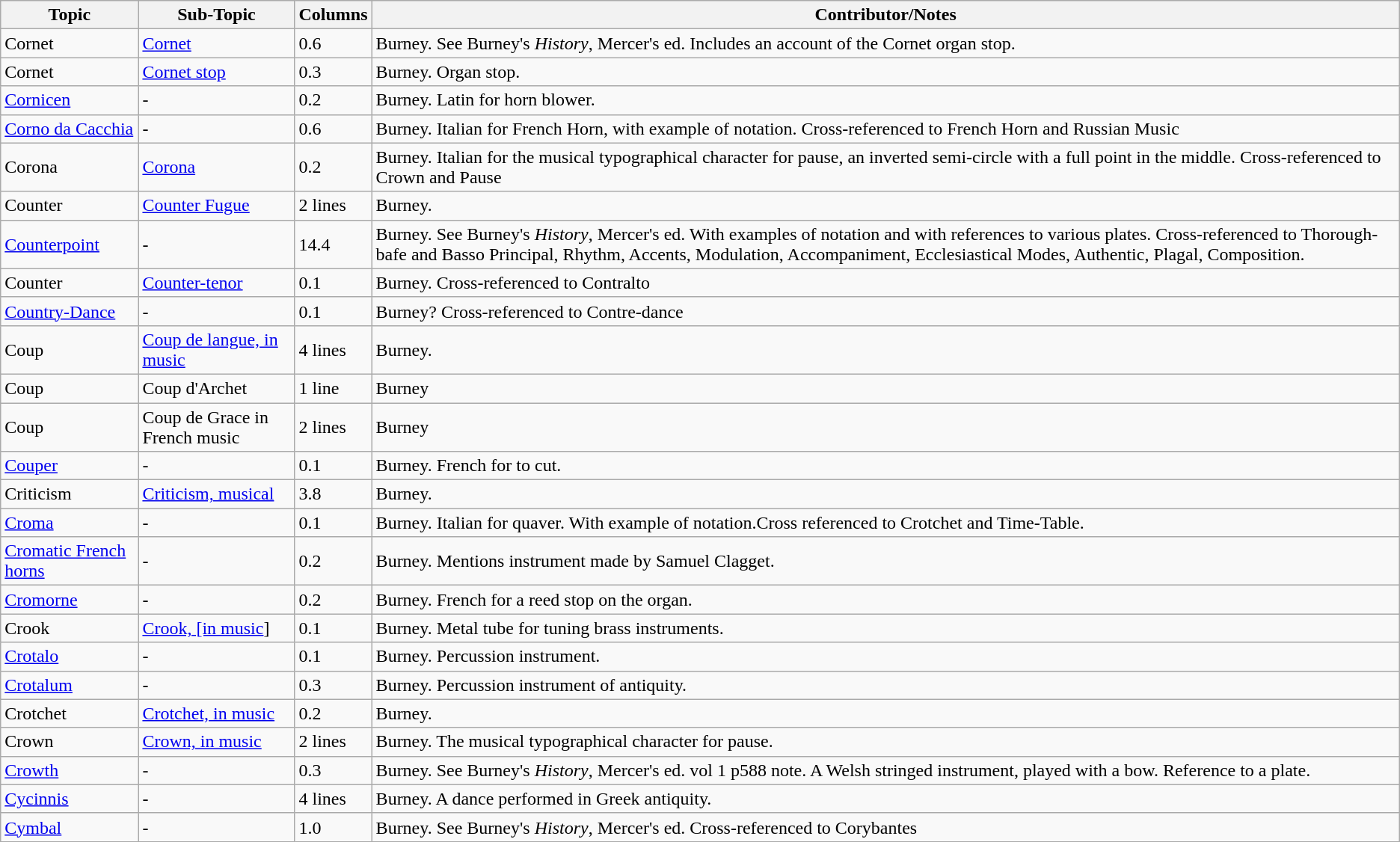<table class="wikitable">
<tr>
<th>Topic</th>
<th>Sub-Topic</th>
<th>Columns</th>
<th>Contributor/Notes</th>
</tr>
<tr>
<td>Cornet</td>
<td><a href='#'>Cornet</a></td>
<td>0.6</td>
<td>Burney. See Burney's <em>History</em>, Mercer's ed. Includes an account of the Cornet organ stop.</td>
</tr>
<tr>
<td>Cornet</td>
<td><a href='#'>Cornet stop</a></td>
<td>0.3</td>
<td>Burney. Organ stop.</td>
</tr>
<tr>
<td><a href='#'>Cornicen</a></td>
<td>-</td>
<td>0.2</td>
<td>Burney. Latin for horn blower.</td>
</tr>
<tr>
<td><a href='#'>Corno da Cacchia</a></td>
<td>-</td>
<td>0.6</td>
<td>Burney. Italian for French Horn, with example of notation. Cross-referenced to French Horn and Russian Music</td>
</tr>
<tr>
<td>Corona</td>
<td><a href='#'>Corona</a></td>
<td>0.2</td>
<td>Burney. Italian for the musical typographical character for pause, an inverted semi-circle with a full point in the middle. Cross-referenced to Crown and Pause</td>
</tr>
<tr>
<td>Counter</td>
<td><a href='#'>Counter Fugue</a></td>
<td>2 lines</td>
<td>Burney.</td>
</tr>
<tr>
<td><a href='#'>Counterpoint</a></td>
<td>-</td>
<td>14.4</td>
<td>Burney. See Burney's <em>History</em>, Mercer's ed. With examples of notation and with references to various plates. Cross-referenced to Thorough-bafe and Basso Principal, Rhythm, Accents, Modulation, Accompaniment, Ecclesiastical Modes, Authentic, Plagal, Composition.</td>
</tr>
<tr>
<td>Counter</td>
<td><a href='#'>Counter-tenor</a></td>
<td>0.1</td>
<td>Burney. Cross-referenced to Contralto</td>
</tr>
<tr>
<td><a href='#'>Country-Dance</a></td>
<td>-</td>
<td>0.1</td>
<td>Burney? Cross-referenced to Contre-dance</td>
</tr>
<tr>
<td>Coup</td>
<td><a href='#'>Coup de langue, in music</a></td>
<td>4 lines</td>
<td>Burney.</td>
</tr>
<tr>
<td>Coup</td>
<td>Coup d'Archet</td>
<td>1 line</td>
<td>Burney</td>
</tr>
<tr>
<td>Coup</td>
<td>Coup de Grace in French music</td>
<td>2 lines</td>
<td>Burney</td>
</tr>
<tr>
<td><a href='#'>Couper</a></td>
<td>-</td>
<td>0.1</td>
<td>Burney. French for to cut.</td>
</tr>
<tr>
<td>Criticism</td>
<td><a href='#'>Criticism, musical</a></td>
<td>3.8</td>
<td>Burney.</td>
</tr>
<tr>
<td><a href='#'>Croma</a></td>
<td>-</td>
<td>0.1</td>
<td>Burney. Italian for quaver. With example of notation.Cross referenced to Crotchet and Time-Table.</td>
</tr>
<tr>
<td><a href='#'>Cromatic French horns</a></td>
<td>-</td>
<td>0.2</td>
<td>Burney. Mentions instrument made by Samuel Clagget.</td>
</tr>
<tr>
<td><a href='#'>Cromorne</a></td>
<td>-</td>
<td>0.2</td>
<td>Burney. French for a reed stop on the organ.</td>
</tr>
<tr>
<td>Crook</td>
<td><a href='#'>Crook, [in music</a>]</td>
<td>0.1</td>
<td>Burney. Metal tube for tuning brass instruments.</td>
</tr>
<tr>
<td><a href='#'>Crotalo</a></td>
<td>-</td>
<td>0.1</td>
<td>Burney. Percussion instrument.</td>
</tr>
<tr>
<td><a href='#'>Crotalum</a></td>
<td>-</td>
<td>0.3</td>
<td>Burney. Percussion instrument of antiquity.</td>
</tr>
<tr>
<td>Crotchet</td>
<td><a href='#'>Crotchet, in music</a></td>
<td>0.2</td>
<td>Burney.</td>
</tr>
<tr>
<td>Crown</td>
<td><a href='#'>Crown, in music</a></td>
<td>2 lines</td>
<td>Burney. The musical typographical character for pause.</td>
</tr>
<tr>
<td><a href='#'>Crowth</a></td>
<td>-</td>
<td>0.3</td>
<td>Burney. See Burney's <em>History</em>, Mercer's ed. vol 1 p588 note. A Welsh stringed instrument, played with a bow. Reference to a plate.</td>
</tr>
<tr>
<td><a href='#'>Cycinnis</a></td>
<td>-</td>
<td>4 lines</td>
<td>Burney. A dance performed in Greek antiquity.</td>
</tr>
<tr>
<td><a href='#'>Cymbal</a></td>
<td>-</td>
<td>1.0</td>
<td>Burney. See Burney's <em>History</em>, Mercer's ed. Cross-referenced to Corybantes</td>
</tr>
</table>
